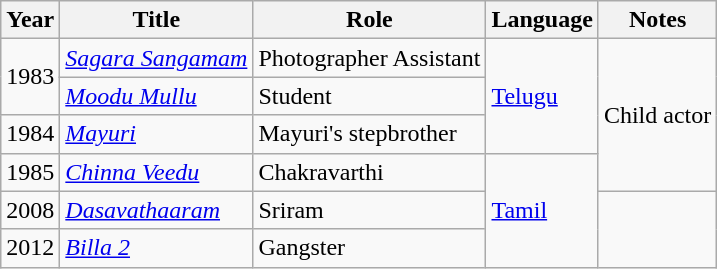<table class="wikitable sortable">
<tr>
<th>Year</th>
<th>Title</th>
<th>Role</th>
<th>Language</th>
<th class="unsortable">Notes</th>
</tr>
<tr>
<td rowspan="2">1983</td>
<td><em><a href='#'>Sagara Sangamam</a></em></td>
<td>Photographer Assistant</td>
<td rowspan="3"><a href='#'>Telugu</a></td>
<td rowspan="4">Child actor</td>
</tr>
<tr>
<td><em><a href='#'>Moodu Mullu</a></em></td>
<td>Student</td>
</tr>
<tr>
<td>1984</td>
<td><em><a href='#'>Mayuri</a></em></td>
<td>Mayuri's stepbrother</td>
</tr>
<tr>
<td>1985</td>
<td><em><a href='#'>Chinna Veedu</a></em></td>
<td>Chakravarthi</td>
<td rowspan="3"><a href='#'>Tamil</a></td>
</tr>
<tr>
<td>2008</td>
<td><em><a href='#'>Dasavathaaram</a></em></td>
<td>Sriram</td>
<td rowspan="2"></td>
</tr>
<tr>
<td>2012</td>
<td><em><a href='#'>Billa 2</a></em></td>
<td>Gangster</td>
</tr>
</table>
